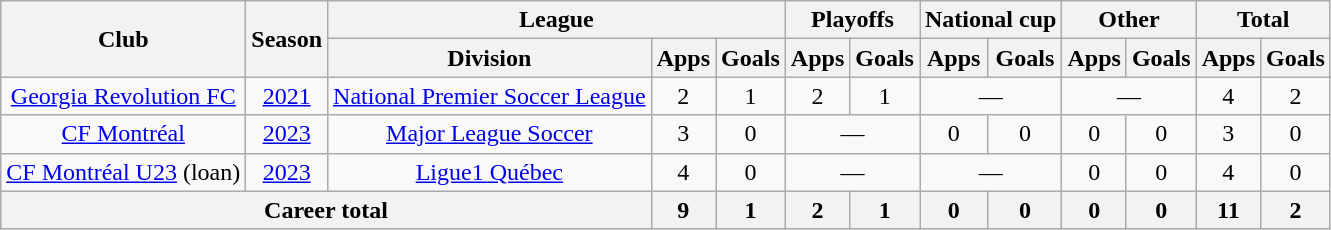<table class="wikitable" style="text-align:center">
<tr>
<th rowspan="2">Club</th>
<th rowspan="2">Season</th>
<th colspan="3">League</th>
<th colspan="2">Playoffs</th>
<th colspan="2">National cup</th>
<th colspan="2">Other</th>
<th colspan="2">Total</th>
</tr>
<tr>
<th>Division</th>
<th>Apps</th>
<th>Goals</th>
<th>Apps</th>
<th>Goals</th>
<th>Apps</th>
<th>Goals</th>
<th>Apps</th>
<th>Goals</th>
<th>Apps</th>
<th>Goals</th>
</tr>
<tr>
<td><a href='#'>Georgia Revolution FC</a></td>
<td><a href='#'>2021</a></td>
<td><a href='#'>National Premier Soccer League</a></td>
<td>2</td>
<td>1</td>
<td>2</td>
<td>1</td>
<td colspan="2">—</td>
<td colspan="2">—</td>
<td>4</td>
<td>2</td>
</tr>
<tr>
<td><a href='#'>CF Montréal</a></td>
<td><a href='#'>2023</a></td>
<td><a href='#'>Major League Soccer</a></td>
<td>3</td>
<td>0</td>
<td colspan="2">—</td>
<td>0</td>
<td>0</td>
<td>0</td>
<td>0</td>
<td>3</td>
<td>0</td>
</tr>
<tr>
<td><a href='#'>CF Montréal U23</a> (loan)</td>
<td><a href='#'>2023</a></td>
<td><a href='#'>Ligue1 Québec</a></td>
<td>4</td>
<td>0</td>
<td colspan="2">—</td>
<td colspan="2">—</td>
<td>0</td>
<td>0</td>
<td>4</td>
<td>0</td>
</tr>
<tr>
<th colspan="3">Career total</th>
<th>9</th>
<th>1</th>
<th>2</th>
<th>1</th>
<th>0</th>
<th>0</th>
<th>0</th>
<th>0</th>
<th>11</th>
<th>2</th>
</tr>
</table>
